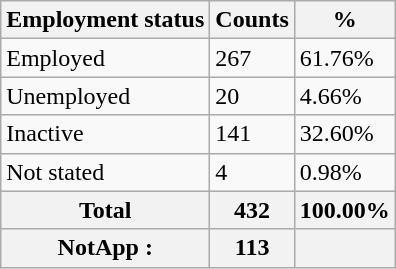<table class="wikitable sortable">
<tr>
<th>Employment status</th>
<th>Counts</th>
<th>%</th>
</tr>
<tr>
<td>Employed</td>
<td>267</td>
<td>61.76%</td>
</tr>
<tr>
<td>Unemployed</td>
<td>20</td>
<td>4.66%</td>
</tr>
<tr>
<td>Inactive</td>
<td>141</td>
<td>32.60%</td>
</tr>
<tr>
<td>Not stated</td>
<td>4</td>
<td>0.98%</td>
</tr>
<tr>
<th>Total</th>
<th>432</th>
<th>100.00%</th>
</tr>
<tr>
<th>NotApp :</th>
<th>113</th>
<th></th>
</tr>
</table>
